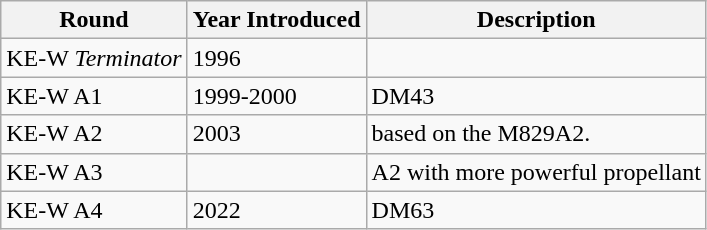<table class=wikitable>
<tr>
<th>Round</th>
<th>Year Introduced</th>
<th>Description</th>
</tr>
<tr>
<td>KE-W <em>Terminator</em></td>
<td>1996</td>
<td></td>
</tr>
<tr>
<td>KE-W A1</td>
<td>1999-2000</td>
<td>DM43</td>
</tr>
<tr>
<td>KE-W A2</td>
<td>2003</td>
<td>based on the M829A2.</td>
</tr>
<tr>
<td>KE-W A3</td>
<td></td>
<td>A2 with more powerful propellant</td>
</tr>
<tr>
<td>KE-W A4</td>
<td>2022</td>
<td>DM63</td>
</tr>
</table>
